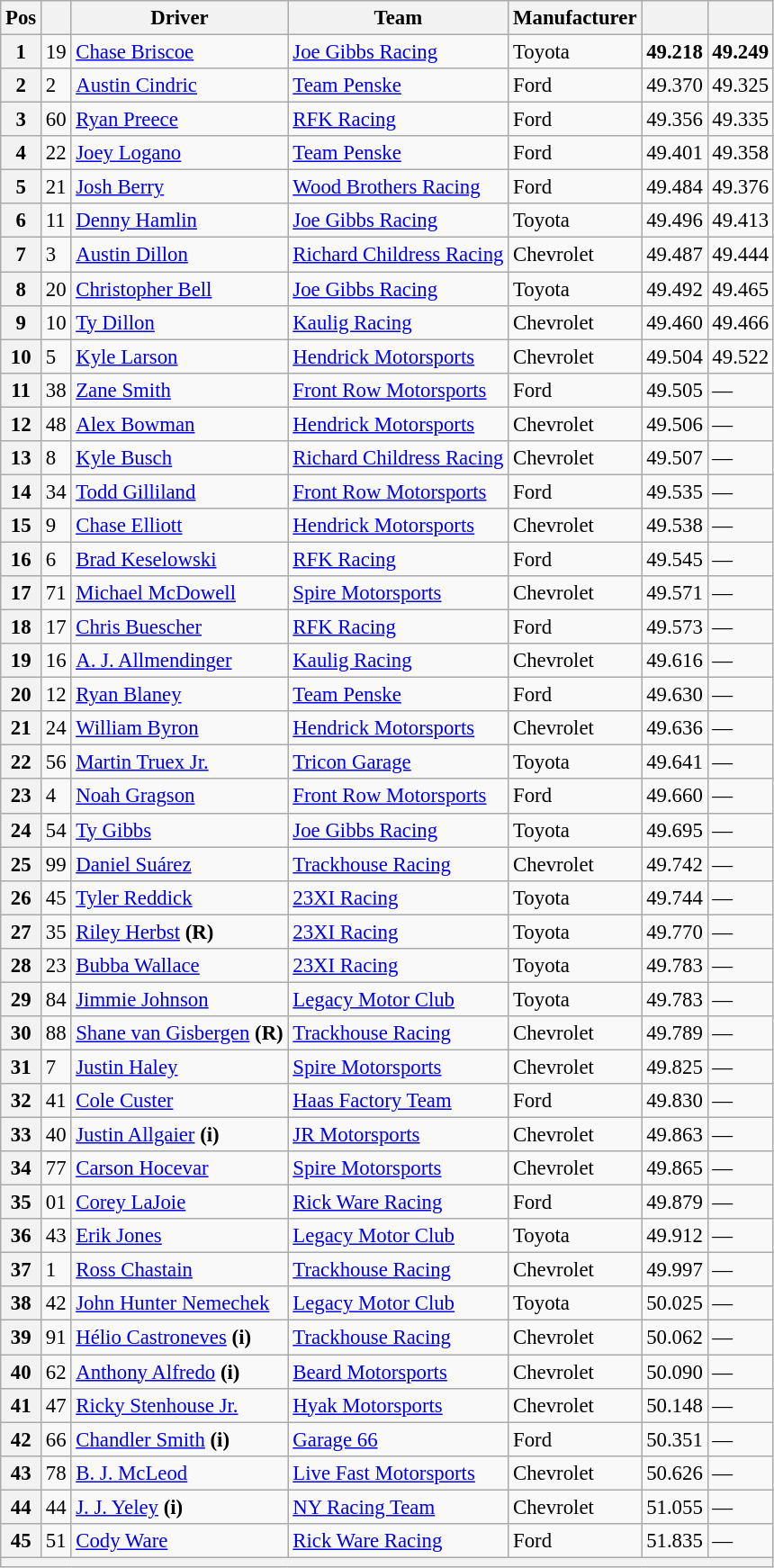<table class="wikitable" style="font-size:95%">
<tr>
<th>Pos</th>
<th></th>
<th>Driver</th>
<th>Team</th>
<th>Manufacturer</th>
<th></th>
<th></th>
</tr>
<tr>
<th>1</th>
<td>19</td>
<td><a href='#'>Chase Briscoe</a></td>
<td><a href='#'>Joe Gibbs Racing</a></td>
<td>Toyota</td>
<td><strong>49.218</strong></td>
<td><strong>49.249</strong></td>
</tr>
<tr>
<th>2</th>
<td>2</td>
<td><a href='#'>Austin Cindric</a></td>
<td><a href='#'>Team Penske</a></td>
<td>Ford</td>
<td>49.370</td>
<td>49.325</td>
</tr>
<tr>
<th>3</th>
<td>60</td>
<td><a href='#'>Ryan Preece</a></td>
<td><a href='#'>RFK Racing</a></td>
<td>Ford</td>
<td>49.356</td>
<td>49.335</td>
</tr>
<tr>
<th>4</th>
<td>22</td>
<td><a href='#'>Joey Logano</a></td>
<td><a href='#'>Team Penske</a></td>
<td>Ford</td>
<td>49.401</td>
<td>49.358</td>
</tr>
<tr>
<th>5</th>
<td>21</td>
<td><a href='#'>Josh Berry</a></td>
<td><a href='#'>Wood Brothers Racing</a></td>
<td>Ford</td>
<td>49.484</td>
<td>49.376</td>
</tr>
<tr>
<th>6</th>
<td>11</td>
<td><a href='#'>Denny Hamlin</a></td>
<td><a href='#'>Joe Gibbs Racing</a></td>
<td>Toyota</td>
<td>49.496</td>
<td>49.413</td>
</tr>
<tr>
<th>7</th>
<td>3</td>
<td><a href='#'>Austin Dillon</a></td>
<td><a href='#'>Richard Childress Racing</a></td>
<td>Chevrolet</td>
<td>49.487</td>
<td>49.444</td>
</tr>
<tr>
<th>8</th>
<td>20</td>
<td><a href='#'>Christopher Bell</a></td>
<td><a href='#'>Joe Gibbs Racing</a></td>
<td>Toyota</td>
<td>49.492</td>
<td>49.465</td>
</tr>
<tr>
<th>9</th>
<td>10</td>
<td><a href='#'>Ty Dillon</a></td>
<td><a href='#'>Kaulig Racing</a></td>
<td>Chevrolet</td>
<td>49.460</td>
<td>49.466</td>
</tr>
<tr>
<th>10</th>
<td>5</td>
<td><a href='#'>Kyle Larson</a></td>
<td><a href='#'>Hendrick Motorsports</a></td>
<td>Chevrolet</td>
<td>49.504</td>
<td>49.522</td>
</tr>
<tr>
<th>11</th>
<td>38</td>
<td><a href='#'>Zane Smith</a></td>
<td><a href='#'>Front Row Motorsports</a></td>
<td>Ford</td>
<td>49.505</td>
<td>—</td>
</tr>
<tr>
<th>12</th>
<td>48</td>
<td><a href='#'>Alex Bowman</a></td>
<td><a href='#'>Hendrick Motorsports</a></td>
<td>Chevrolet</td>
<td>49.506</td>
<td>—</td>
</tr>
<tr>
<th>13</th>
<td>8</td>
<td><a href='#'>Kyle Busch</a></td>
<td><a href='#'>Richard Childress Racing</a></td>
<td>Chevrolet</td>
<td>49.507</td>
<td>—</td>
</tr>
<tr>
<th>14</th>
<td>34</td>
<td><a href='#'>Todd Gilliland</a></td>
<td><a href='#'>Front Row Motorsports</a></td>
<td>Ford</td>
<td>49.535</td>
<td>—</td>
</tr>
<tr>
<th>15</th>
<td>9</td>
<td><a href='#'>Chase Elliott</a></td>
<td><a href='#'>Hendrick Motorsports</a></td>
<td>Chevrolet</td>
<td>49.538</td>
<td>—</td>
</tr>
<tr>
<th>16</th>
<td>6</td>
<td><a href='#'>Brad Keselowski</a></td>
<td><a href='#'>RFK Racing</a></td>
<td>Ford</td>
<td>49.545</td>
<td>—</td>
</tr>
<tr>
<th>17</th>
<td>71</td>
<td><a href='#'>Michael McDowell</a></td>
<td><a href='#'>Spire Motorsports</a></td>
<td>Chevrolet</td>
<td>49.571</td>
<td>—</td>
</tr>
<tr>
<th>18</th>
<td>17</td>
<td><a href='#'>Chris Buescher</a></td>
<td><a href='#'>RFK Racing</a></td>
<td>Ford</td>
<td>49.573</td>
<td>—</td>
</tr>
<tr>
<th>19</th>
<td>16</td>
<td><a href='#'>A. J. Allmendinger</a></td>
<td><a href='#'>Kaulig Racing</a></td>
<td>Chevrolet</td>
<td>49.616</td>
<td>—</td>
</tr>
<tr>
<th>20</th>
<td>12</td>
<td><a href='#'>Ryan Blaney</a></td>
<td><a href='#'>Team Penske</a></td>
<td>Ford</td>
<td>49.630</td>
<td>—</td>
</tr>
<tr>
<th>21</th>
<td>24</td>
<td><a href='#'>William Byron</a></td>
<td><a href='#'>Hendrick Motorsports</a></td>
<td>Chevrolet</td>
<td>49.636</td>
<td>—</td>
</tr>
<tr>
<th>22</th>
<td>56</td>
<td><a href='#'>Martin Truex Jr.</a></td>
<td><a href='#'>Tricon Garage</a></td>
<td>Toyota</td>
<td>49.641</td>
<td>—</td>
</tr>
<tr>
<th>23</th>
<td>4</td>
<td><a href='#'>Noah Gragson</a></td>
<td><a href='#'>Front Row Motorsports</a></td>
<td>Ford</td>
<td>49.660</td>
<td>—</td>
</tr>
<tr>
<th>24</th>
<td>54</td>
<td><a href='#'>Ty Gibbs</a></td>
<td><a href='#'>Joe Gibbs Racing</a></td>
<td>Toyota</td>
<td>49.695</td>
<td>—</td>
</tr>
<tr>
<th>25</th>
<td>99</td>
<td><a href='#'>Daniel Suárez</a></td>
<td><a href='#'>Trackhouse Racing</a></td>
<td>Chevrolet</td>
<td>49.742</td>
<td>—</td>
</tr>
<tr>
<th>26</th>
<td>45</td>
<td><a href='#'>Tyler Reddick</a></td>
<td><a href='#'>23XI Racing</a></td>
<td>Toyota</td>
<td>49.744</td>
<td>—</td>
</tr>
<tr>
<th>27</th>
<td>35</td>
<td><a href='#'>Riley Herbst</a> <strong>(R)</strong></td>
<td><a href='#'>23XI Racing</a></td>
<td>Toyota</td>
<td>49.770</td>
<td>—</td>
</tr>
<tr>
<th>28</th>
<td>23</td>
<td><a href='#'>Bubba Wallace</a></td>
<td><a href='#'>23XI Racing</a></td>
<td>Toyota</td>
<td>49.783</td>
<td>—</td>
</tr>
<tr>
<th>29</th>
<td>84</td>
<td><a href='#'>Jimmie Johnson</a></td>
<td><a href='#'>Legacy Motor Club</a></td>
<td>Toyota</td>
<td>49.783</td>
<td>—</td>
</tr>
<tr>
<th>30</th>
<td>88</td>
<td><a href='#'>Shane van Gisbergen</a> <strong>(R)</strong></td>
<td><a href='#'>Trackhouse Racing</a></td>
<td>Chevrolet</td>
<td>49.789</td>
<td>—</td>
</tr>
<tr>
<th>31</th>
<td>7</td>
<td><a href='#'>Justin Haley</a></td>
<td><a href='#'>Spire Motorsports</a></td>
<td>Chevrolet</td>
<td>49.825</td>
<td>—</td>
</tr>
<tr>
<th>32</th>
<td>41</td>
<td><a href='#'>Cole Custer</a></td>
<td><a href='#'>Haas Factory Team</a></td>
<td>Ford</td>
<td>49.830</td>
<td>—</td>
</tr>
<tr>
<th>33</th>
<td>40</td>
<td><a href='#'>Justin Allgaier</a> <strong>(i)</strong></td>
<td><a href='#'>JR Motorsports</a></td>
<td>Chevrolet</td>
<td>49.863</td>
<td>—</td>
</tr>
<tr>
<th>34</th>
<td>77</td>
<td><a href='#'>Carson Hocevar</a></td>
<td><a href='#'>Spire Motorsports</a></td>
<td>Chevrolet</td>
<td>49.865</td>
<td>—</td>
</tr>
<tr>
<th>35</th>
<td>01</td>
<td><a href='#'>Corey LaJoie</a></td>
<td><a href='#'>Rick Ware Racing</a></td>
<td>Ford</td>
<td>49.879</td>
<td>—</td>
</tr>
<tr>
<th>36</th>
<td>43</td>
<td><a href='#'>Erik Jones</a></td>
<td><a href='#'>Legacy Motor Club</a></td>
<td>Toyota</td>
<td>49.912</td>
<td>—</td>
</tr>
<tr>
<th>37</th>
<td>1</td>
<td><a href='#'>Ross Chastain</a></td>
<td><a href='#'>Trackhouse Racing</a></td>
<td>Chevrolet</td>
<td>49.997</td>
<td>—</td>
</tr>
<tr>
<th>38</th>
<td>42</td>
<td><a href='#'>John Hunter Nemechek</a></td>
<td><a href='#'>Legacy Motor Club</a></td>
<td>Toyota</td>
<td>50.025</td>
<td>—</td>
</tr>
<tr>
<th>39</th>
<td>91</td>
<td><a href='#'>Hélio Castroneves</a> <strong>(i)</strong></td>
<td><a href='#'>Trackhouse Racing</a></td>
<td>Chevrolet</td>
<td>50.062</td>
<td>—</td>
</tr>
<tr>
<th>40</th>
<td>62</td>
<td><a href='#'>Anthony Alfredo</a> <strong>(i)</strong></td>
<td><a href='#'>Beard Motorsports</a></td>
<td>Chevrolet</td>
<td>50.090</td>
<td>—</td>
</tr>
<tr>
<th>41</th>
<td>47</td>
<td><a href='#'>Ricky Stenhouse Jr.</a></td>
<td><a href='#'>Hyak Motorsports</a></td>
<td>Chevrolet</td>
<td>50.148</td>
<td>—</td>
</tr>
<tr>
<th>42</th>
<td>66</td>
<td><a href='#'>Chandler Smith</a> <strong>(i)</strong></td>
<td><a href='#'>Garage 66</a></td>
<td>Ford</td>
<td>50.351</td>
<td>—</td>
</tr>
<tr>
<th>43</th>
<td>78</td>
<td><a href='#'>B. J. McLeod</a></td>
<td><a href='#'>Live Fast Motorsports</a></td>
<td>Chevrolet</td>
<td>50.626</td>
<td>—</td>
</tr>
<tr>
<th>44</th>
<td>44</td>
<td><a href='#'>J. J. Yeley</a> <strong>(i)</strong></td>
<td><a href='#'>NY Racing Team</a></td>
<td>Chevrolet</td>
<td>51.055</td>
<td>—</td>
</tr>
<tr>
<th>45</th>
<td>51</td>
<td><a href='#'>Cody Ware</a></td>
<td><a href='#'>Rick Ware Racing</a></td>
<td>Ford</td>
<td>51.835</td>
<td>—</td>
</tr>
<tr>
<th colspan="7"></th>
</tr>
</table>
